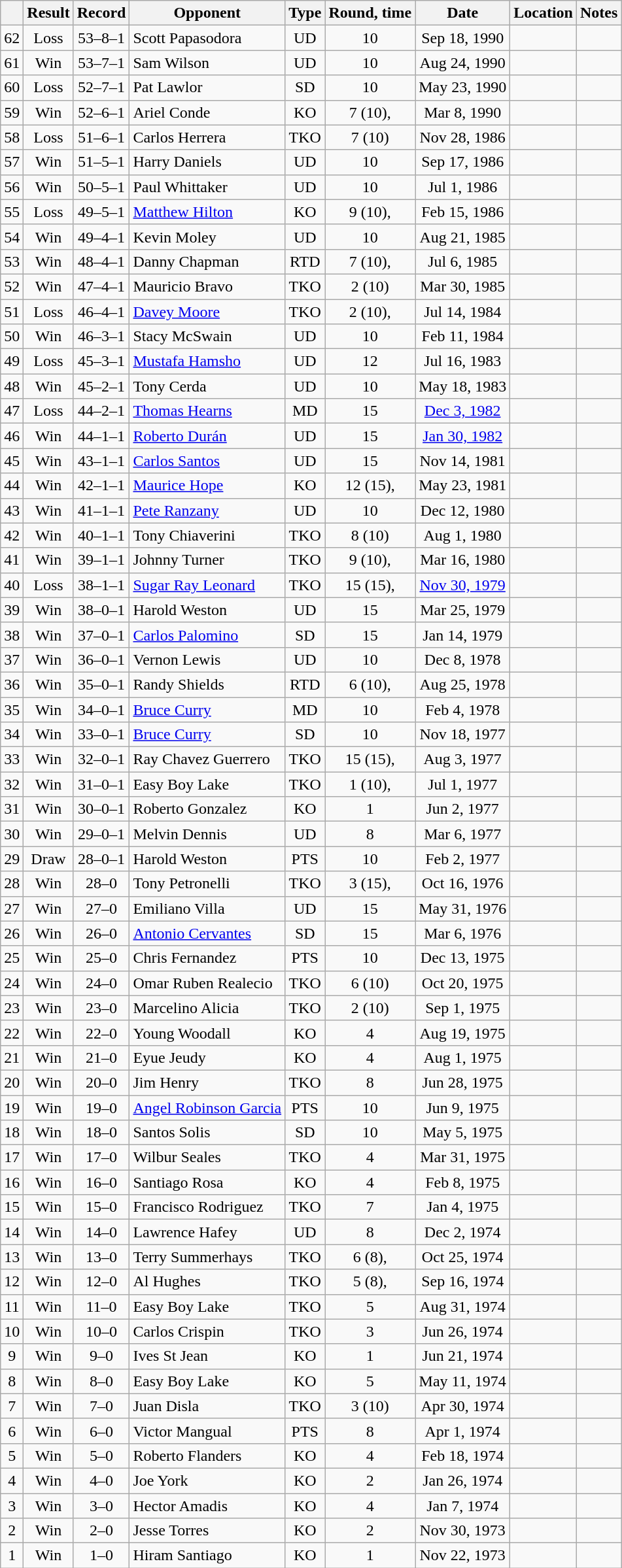<table class="wikitable" style="text-align:center">
<tr>
<th></th>
<th>Result</th>
<th>Record</th>
<th>Opponent</th>
<th>Type</th>
<th>Round, time</th>
<th>Date</th>
<th>Location</th>
<th>Notes</th>
</tr>
<tr>
<td>62</td>
<td>Loss</td>
<td>53–8–1</td>
<td align=left>Scott Papasodora</td>
<td>UD</td>
<td>10</td>
<td>Sep 18, 1990</td>
<td align=left></td>
<td align=left></td>
</tr>
<tr>
<td>61</td>
<td>Win</td>
<td>53–7–1</td>
<td align=left>Sam Wilson</td>
<td>UD</td>
<td>10</td>
<td>Aug 24, 1990</td>
<td align=left></td>
<td align=left></td>
</tr>
<tr>
<td>60</td>
<td>Loss</td>
<td>52–7–1</td>
<td align=left>Pat Lawlor</td>
<td>SD</td>
<td>10</td>
<td>May 23, 1990</td>
<td align=left></td>
<td align=left></td>
</tr>
<tr>
<td>59</td>
<td>Win</td>
<td>52–6–1</td>
<td align=left>Ariel Conde</td>
<td>KO</td>
<td>7 (10), </td>
<td>Mar 8, 1990</td>
<td align=left></td>
<td align=left></td>
</tr>
<tr>
<td>58</td>
<td>Loss</td>
<td>51–6–1</td>
<td align=left>Carlos Herrera</td>
<td>TKO</td>
<td>7 (10)</td>
<td>Nov 28, 1986</td>
<td align=left></td>
<td align=left></td>
</tr>
<tr>
<td>57</td>
<td>Win</td>
<td>51–5–1</td>
<td align=left>Harry Daniels</td>
<td>UD</td>
<td>10</td>
<td>Sep 17, 1986</td>
<td align=left></td>
<td align=left></td>
</tr>
<tr>
<td>56</td>
<td>Win</td>
<td>50–5–1</td>
<td align=left>Paul Whittaker</td>
<td>UD</td>
<td>10</td>
<td>Jul 1, 1986</td>
<td align=left></td>
<td align=left></td>
</tr>
<tr>
<td>55</td>
<td>Loss</td>
<td>49–5–1</td>
<td align=left><a href='#'>Matthew Hilton</a></td>
<td>KO</td>
<td>9 (10), </td>
<td>Feb 15, 1986</td>
<td align=left></td>
<td align=left></td>
</tr>
<tr>
<td>54</td>
<td>Win</td>
<td>49–4–1</td>
<td align=left>Kevin Moley</td>
<td>UD</td>
<td>10</td>
<td>Aug 21, 1985</td>
<td align=left></td>
<td align=left></td>
</tr>
<tr>
<td>53</td>
<td>Win</td>
<td>48–4–1</td>
<td align=left>Danny Chapman</td>
<td>RTD</td>
<td>7 (10), </td>
<td>Jul 6, 1985</td>
<td align=left></td>
<td align=left></td>
</tr>
<tr>
<td>52</td>
<td>Win</td>
<td>47–4–1</td>
<td align=left>Mauricio Bravo</td>
<td>TKO</td>
<td>2 (10)</td>
<td>Mar 30, 1985</td>
<td align=left></td>
<td align=left></td>
</tr>
<tr>
<td>51</td>
<td>Loss</td>
<td>46–4–1</td>
<td align=left><a href='#'>Davey Moore</a></td>
<td>TKO</td>
<td>2 (10), </td>
<td>Jul 14, 1984</td>
<td align=left></td>
<td align=left></td>
</tr>
<tr>
<td>50</td>
<td>Win</td>
<td>46–3–1</td>
<td align=left>Stacy McSwain</td>
<td>UD</td>
<td>10</td>
<td>Feb 11, 1984</td>
<td align=left></td>
<td align=left></td>
</tr>
<tr>
<td>49</td>
<td>Loss</td>
<td>45–3–1</td>
<td align=left><a href='#'>Mustafa Hamsho</a></td>
<td>UD</td>
<td>12</td>
<td>Jul 16, 1983</td>
<td align=left></td>
<td align=left></td>
</tr>
<tr>
<td>48</td>
<td>Win</td>
<td>45–2–1</td>
<td align=left>Tony Cerda</td>
<td>UD</td>
<td>10</td>
<td>May 18, 1983</td>
<td align=left></td>
<td align=left></td>
</tr>
<tr>
<td>47</td>
<td>Loss</td>
<td>44–2–1</td>
<td align=left><a href='#'>Thomas Hearns</a></td>
<td>MD</td>
<td>15</td>
<td><a href='#'>Dec 3, 1982</a></td>
<td align=left></td>
<td align=left></td>
</tr>
<tr>
<td>46</td>
<td>Win</td>
<td>44–1–1</td>
<td align=left><a href='#'>Roberto Durán</a></td>
<td>UD</td>
<td>15</td>
<td><a href='#'>Jan 30, 1982</a></td>
<td align=left></td>
<td align=left></td>
</tr>
<tr>
<td>45</td>
<td>Win</td>
<td>43–1–1</td>
<td align=left><a href='#'>Carlos Santos</a></td>
<td>UD</td>
<td>15</td>
<td>Nov 14, 1981</td>
<td align=left></td>
<td align=left></td>
</tr>
<tr>
<td>44</td>
<td>Win</td>
<td>42–1–1</td>
<td align=left><a href='#'>Maurice Hope</a></td>
<td>KO</td>
<td>12 (15), </td>
<td>May 23, 1981</td>
<td align=left></td>
<td align=left></td>
</tr>
<tr>
<td>43</td>
<td>Win</td>
<td>41–1–1</td>
<td align=left><a href='#'>Pete Ranzany</a></td>
<td>UD</td>
<td>10</td>
<td>Dec 12, 1980</td>
<td align=left></td>
<td align=left></td>
</tr>
<tr>
<td>42</td>
<td>Win</td>
<td>40–1–1</td>
<td align=left>Tony Chiaverini</td>
<td>TKO</td>
<td>8 (10)</td>
<td>Aug 1, 1980</td>
<td align=left></td>
<td align=left></td>
</tr>
<tr>
<td>41</td>
<td>Win</td>
<td>39–1–1</td>
<td align=left>Johnny Turner</td>
<td>TKO</td>
<td>9 (10), </td>
<td>Mar 16, 1980</td>
<td align=left></td>
<td align=left></td>
</tr>
<tr>
<td>40</td>
<td>Loss</td>
<td>38–1–1</td>
<td align=left><a href='#'>Sugar Ray Leonard</a></td>
<td>TKO</td>
<td>15 (15), </td>
<td><a href='#'>Nov 30, 1979</a></td>
<td align=left></td>
<td align=left></td>
</tr>
<tr>
<td>39</td>
<td>Win</td>
<td>38–0–1</td>
<td align=left>Harold Weston</td>
<td>UD</td>
<td>15</td>
<td>Mar 25, 1979</td>
<td align=left></td>
<td align=left></td>
</tr>
<tr>
<td>38</td>
<td>Win</td>
<td>37–0–1</td>
<td align=left><a href='#'>Carlos Palomino</a></td>
<td>SD</td>
<td>15</td>
<td>Jan 14, 1979</td>
<td align=left></td>
<td align=left></td>
</tr>
<tr>
<td>37</td>
<td>Win</td>
<td>36–0–1</td>
<td align=left>Vernon Lewis</td>
<td>UD</td>
<td>10</td>
<td>Dec 8, 1978</td>
<td align=left></td>
<td align=left></td>
</tr>
<tr>
<td>36</td>
<td>Win</td>
<td>35–0–1</td>
<td align=left>Randy Shields</td>
<td>RTD</td>
<td>6 (10), </td>
<td>Aug 25, 1978</td>
<td align=left></td>
<td align=left></td>
</tr>
<tr>
<td>35</td>
<td>Win</td>
<td>34–0–1</td>
<td align=left><a href='#'>Bruce Curry</a></td>
<td>MD</td>
<td>10</td>
<td>Feb 4, 1978</td>
<td align=left></td>
<td align=left></td>
</tr>
<tr>
<td>34</td>
<td>Win</td>
<td>33–0–1</td>
<td align=left><a href='#'>Bruce Curry</a></td>
<td>SD</td>
<td>10</td>
<td>Nov 18, 1977</td>
<td align=left></td>
<td align=left></td>
</tr>
<tr>
<td>33</td>
<td>Win</td>
<td>32–0–1</td>
<td align=left>Ray Chavez Guerrero</td>
<td>TKO</td>
<td>15 (15), </td>
<td>Aug 3, 1977</td>
<td align=left></td>
<td align=left></td>
</tr>
<tr>
<td>32</td>
<td>Win</td>
<td>31–0–1</td>
<td align=left>Easy Boy Lake</td>
<td>TKO</td>
<td>1 (10), </td>
<td>Jul 1, 1977</td>
<td align=left></td>
<td align=left></td>
</tr>
<tr>
<td>31</td>
<td>Win</td>
<td>30–0–1</td>
<td align=left>Roberto Gonzalez</td>
<td>KO</td>
<td>1</td>
<td>Jun 2, 1977</td>
<td align=left></td>
<td align=left></td>
</tr>
<tr>
<td>30</td>
<td>Win</td>
<td>29–0–1</td>
<td align=left>Melvin Dennis</td>
<td>UD</td>
<td>8</td>
<td>Mar 6, 1977</td>
<td align=left></td>
<td align=left></td>
</tr>
<tr>
<td>29</td>
<td>Draw</td>
<td>28–0–1</td>
<td align=left>Harold Weston</td>
<td>PTS</td>
<td>10</td>
<td>Feb 2, 1977</td>
<td align=left></td>
<td align=left></td>
</tr>
<tr>
<td>28</td>
<td>Win</td>
<td>28–0</td>
<td align=left>Tony Petronelli</td>
<td>TKO</td>
<td>3 (15), </td>
<td>Oct 16, 1976</td>
<td align=left></td>
<td align=left></td>
</tr>
<tr>
<td>27</td>
<td>Win</td>
<td>27–0</td>
<td align=left>Emiliano Villa</td>
<td>UD</td>
<td>15</td>
<td>May 31, 1976</td>
<td align=left></td>
<td align=left></td>
</tr>
<tr>
<td>26</td>
<td>Win</td>
<td>26–0</td>
<td align=left><a href='#'>Antonio Cervantes</a></td>
<td>SD</td>
<td>15</td>
<td>Mar 6, 1976</td>
<td align=left></td>
<td align=left></td>
</tr>
<tr>
<td>25</td>
<td>Win</td>
<td>25–0</td>
<td align=left>Chris Fernandez</td>
<td>PTS</td>
<td>10</td>
<td>Dec 13, 1975</td>
<td align=left></td>
<td align=left></td>
</tr>
<tr>
<td>24</td>
<td>Win</td>
<td>24–0</td>
<td align=left>Omar Ruben Realecio</td>
<td>TKO</td>
<td>6 (10)</td>
<td>Oct 20, 1975</td>
<td align=left></td>
<td align=left></td>
</tr>
<tr>
<td>23</td>
<td>Win</td>
<td>23–0</td>
<td align=left>Marcelino Alicia</td>
<td>TKO</td>
<td>2 (10)</td>
<td>Sep 1, 1975</td>
<td align=left></td>
<td align=left></td>
</tr>
<tr>
<td>22</td>
<td>Win</td>
<td>22–0</td>
<td align=left>Young Woodall</td>
<td>KO</td>
<td>4</td>
<td>Aug 19, 1975</td>
<td align=left></td>
<td align=left></td>
</tr>
<tr>
<td>21</td>
<td>Win</td>
<td>21–0</td>
<td align=left>Eyue Jeudy</td>
<td>KO</td>
<td>4</td>
<td>Aug 1, 1975</td>
<td align=left></td>
<td align=left></td>
</tr>
<tr>
<td>20</td>
<td>Win</td>
<td>20–0</td>
<td align=left>Jim Henry</td>
<td>TKO</td>
<td>8</td>
<td>Jun 28, 1975</td>
<td align=left></td>
<td align=left></td>
</tr>
<tr>
<td>19</td>
<td>Win</td>
<td>19–0</td>
<td align=left><a href='#'>Angel Robinson Garcia</a></td>
<td>PTS</td>
<td>10</td>
<td>Jun 9, 1975</td>
<td align=left></td>
<td align=left></td>
</tr>
<tr>
<td>18</td>
<td>Win</td>
<td>18–0</td>
<td align=left>Santos Solis</td>
<td>SD</td>
<td>10</td>
<td>May 5, 1975</td>
<td align=left></td>
<td align=left></td>
</tr>
<tr>
<td>17</td>
<td>Win</td>
<td>17–0</td>
<td align=left>Wilbur Seales</td>
<td>TKO</td>
<td>4</td>
<td>Mar 31, 1975</td>
<td align=left></td>
<td align=left></td>
</tr>
<tr>
<td>16</td>
<td>Win</td>
<td>16–0</td>
<td align=left>Santiago Rosa</td>
<td>KO</td>
<td>4</td>
<td>Feb 8, 1975</td>
<td align=left></td>
<td align=left></td>
</tr>
<tr>
<td>15</td>
<td>Win</td>
<td>15–0</td>
<td align=left>Francisco Rodriguez</td>
<td>TKO</td>
<td>7</td>
<td>Jan 4, 1975</td>
<td align=left></td>
<td align=left></td>
</tr>
<tr>
<td>14</td>
<td>Win</td>
<td>14–0</td>
<td align=left>Lawrence Hafey</td>
<td>UD</td>
<td>8</td>
<td>Dec 2, 1974</td>
<td align=left></td>
<td align=left></td>
</tr>
<tr>
<td>13</td>
<td>Win</td>
<td>13–0</td>
<td align=left>Terry Summerhays</td>
<td>TKO</td>
<td>6 (8), </td>
<td>Oct 25, 1974</td>
<td align=left></td>
<td></td>
</tr>
<tr>
<td>12</td>
<td>Win</td>
<td>12–0</td>
<td align=left>Al Hughes</td>
<td>TKO</td>
<td>5 (8), </td>
<td>Sep 16, 1974</td>
<td align=left></td>
<td align=left></td>
</tr>
<tr>
<td>11</td>
<td>Win</td>
<td>11–0</td>
<td align=left>Easy Boy Lake</td>
<td>TKO</td>
<td>5</td>
<td>Aug 31, 1974</td>
<td align=left></td>
<td align=left></td>
</tr>
<tr>
<td>10</td>
<td>Win</td>
<td>10–0</td>
<td align=left>Carlos Crispin</td>
<td>TKO</td>
<td>3</td>
<td>Jun 26, 1974</td>
<td align=left></td>
<td align=left></td>
</tr>
<tr>
<td>9</td>
<td>Win</td>
<td>9–0</td>
<td align=left>Ives St Jean</td>
<td>KO</td>
<td>1</td>
<td>Jun 21, 1974</td>
<td align=left></td>
<td align=left></td>
</tr>
<tr>
<td>8</td>
<td>Win</td>
<td>8–0</td>
<td align=left>Easy Boy Lake</td>
<td>KO</td>
<td>5</td>
<td>May 11, 1974</td>
<td align=left></td>
<td align=left></td>
</tr>
<tr>
<td>7</td>
<td>Win</td>
<td>7–0</td>
<td align=left>Juan Disla</td>
<td>TKO</td>
<td>3 (10)</td>
<td>Apr 30, 1974</td>
<td align=left></td>
<td align=left></td>
</tr>
<tr>
<td>6</td>
<td>Win</td>
<td>6–0</td>
<td align=left>Victor Mangual</td>
<td>PTS</td>
<td>8</td>
<td>Apr 1, 1974</td>
<td align=left></td>
<td align=left></td>
</tr>
<tr>
<td>5</td>
<td>Win</td>
<td>5–0</td>
<td align=left>Roberto Flanders</td>
<td>KO</td>
<td>4</td>
<td>Feb 18, 1974</td>
<td align=left></td>
<td align=left></td>
</tr>
<tr>
<td>4</td>
<td>Win</td>
<td>4–0</td>
<td align=left>Joe York</td>
<td>KO</td>
<td>2</td>
<td>Jan 26, 1974</td>
<td align=left></td>
<td align=left></td>
</tr>
<tr>
<td>3</td>
<td>Win</td>
<td>3–0</td>
<td align=left>Hector Amadis</td>
<td>KO</td>
<td>4</td>
<td>Jan 7, 1974</td>
<td align=left></td>
<td align=left></td>
</tr>
<tr>
<td>2</td>
<td>Win</td>
<td>2–0</td>
<td align=left>Jesse Torres</td>
<td>KO</td>
<td>2</td>
<td>Nov 30, 1973</td>
<td align=left></td>
<td align=left></td>
</tr>
<tr>
<td>1</td>
<td>Win</td>
<td>1–0</td>
<td align=left>Hiram Santiago</td>
<td>KO</td>
<td>1</td>
<td>Nov 22, 1973</td>
<td align=left></td>
<td align=left></td>
</tr>
</table>
